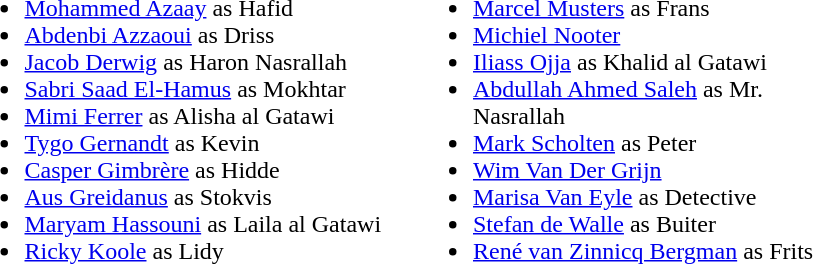<table style="width: 600px">
<tr>
<td style="width: 50%; vertical-align: top;"><br><ul><li><a href='#'>Mohammed Azaay</a> as Hafid</li><li><a href='#'>Abdenbi Azzaoui</a> as Driss</li><li><a href='#'>Jacob Derwig</a> as Haron Nasrallah</li><li><a href='#'>Sabri Saad El-Hamus</a> as Mokhtar</li><li><a href='#'>Mimi Ferrer</a> as Alisha al Gatawi</li><li><a href='#'>Tygo Gernandt</a> as Kevin</li><li><a href='#'>Casper Gimbrère</a> as Hidde</li><li><a href='#'>Aus Greidanus</a> as Stokvis</li><li><a href='#'>Maryam Hassouni</a> as Laila al Gatawi</li><li><a href='#'>Ricky Koole</a> as Lidy</li></ul></td>
<td style="width: 50%; vertical-align: top;"><br><ul><li><a href='#'>Marcel Musters</a> as Frans</li><li><a href='#'>Michiel Nooter</a></li><li><a href='#'>Iliass Ojja</a> as Khalid al Gatawi</li><li><a href='#'>Abdullah Ahmed Saleh</a> as Mr. Nasrallah</li><li><a href='#'>Mark Scholten</a> as Peter</li><li><a href='#'>Wim Van Der Grijn</a></li><li><a href='#'>Marisa Van Eyle</a> as Detective</li><li><a href='#'>Stefan de Walle</a> as Buiter</li><li><a href='#'>René van Zinnicq Bergman</a> as Frits</li></ul></td>
</tr>
</table>
